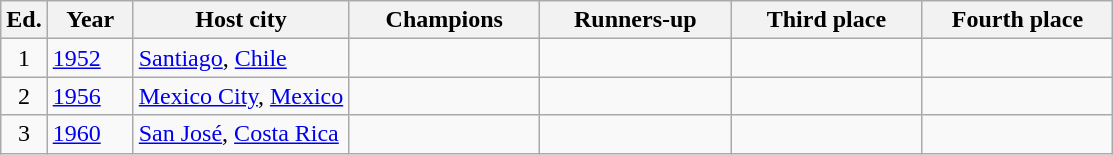<table class="wikitable" style="font-size:;">
<tr>
<th width= px>Ed.</th>
<th width=50px>Year</th>
<th width= px>Host city</th>
<th width=120px> Champions</th>
<th width=120px> Runners-up</th>
<th width=120px> Third place</th>
<th width=120px>Fourth place</th>
</tr>
<tr>
<td align=center>1</td>
<td><a href='#'>1952</a></td>
<td align=left><a href='#'>Santiago</a>, <a href='#'>Chile</a></td>
<td><strong></strong></td>
<td></td>
<td></td>
<td></td>
</tr>
<tr>
<td align=center>2</td>
<td><a href='#'>1956</a></td>
<td align=left><a href='#'>Mexico City</a>, <a href='#'>Mexico</a></td>
<td><strong></strong></td>
<td></td>
<td></td>
<td></td>
</tr>
<tr>
<td align=center>3</td>
<td><a href='#'>1960</a></td>
<td align=left><a href='#'>San José</a>, <a href='#'>Costa Rica</a></td>
<td><strong></strong></td>
<td></td>
<td></td>
<td></td>
</tr>
</table>
